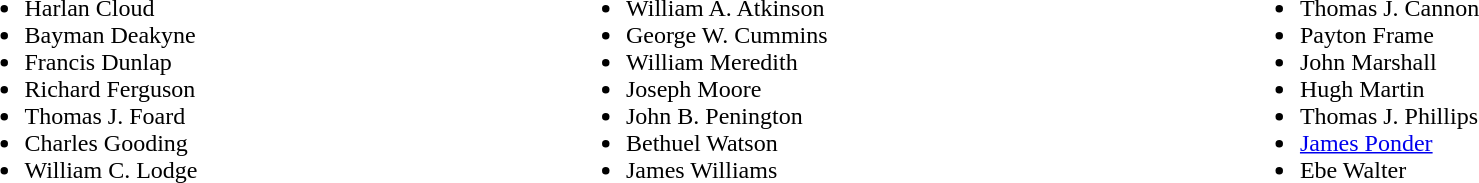<table width=100%>
<tr valign=top>
<td><br><ul><li>Harlan Cloud</li><li>Bayman Deakyne</li><li>Francis Dunlap</li><li>Richard Ferguson</li><li>Thomas J. Foard</li><li>Charles Gooding</li><li>William C. Lodge</li></ul></td>
<td><br><ul><li>William A. Atkinson</li><li>George W. Cummins</li><li>William Meredith</li><li>Joseph Moore</li><li>John B. Penington</li><li>Bethuel Watson</li><li>James Williams</li></ul></td>
<td><br><ul><li>Thomas J. Cannon</li><li>Payton Frame</li><li>John Marshall</li><li>Hugh Martin</li><li>Thomas J. Phillips</li><li><a href='#'>James Ponder</a></li><li>Ebe Walter</li></ul></td>
</tr>
</table>
